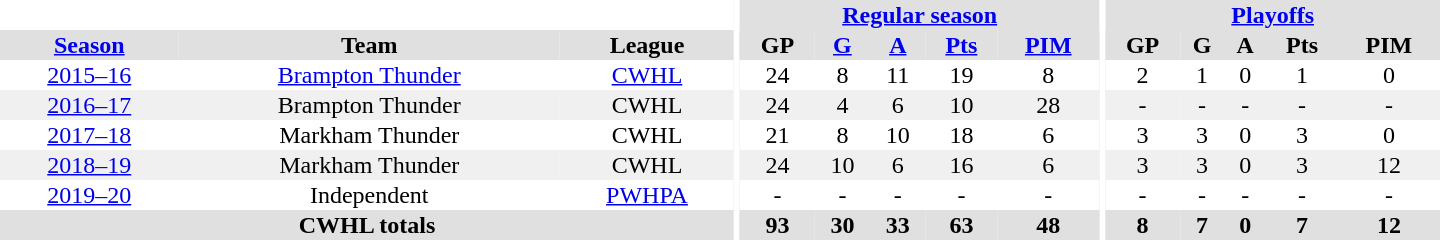<table border="0" cellpadding="1" cellspacing="0" style="text-align:center; width:60em">
<tr bgcolor="#e0e0e0">
<th colspan="3" bgcolor="#ffffff"></th>
<th rowspan="99" bgcolor="#ffffff"></th>
<th colspan="5"><a href='#'>Regular season</a></th>
<th rowspan="99" bgcolor="#ffffff"></th>
<th colspan="5"><a href='#'>Playoffs</a></th>
</tr>
<tr bgcolor="#e0e0e0">
<th><a href='#'>Season</a></th>
<th>Team</th>
<th>League</th>
<th>GP</th>
<th><a href='#'>G</a></th>
<th><a href='#'>A</a></th>
<th><a href='#'>Pts</a></th>
<th><a href='#'>PIM</a></th>
<th>GP</th>
<th>G</th>
<th>A</th>
<th>Pts</th>
<th>PIM</th>
</tr>
<tr>
<td><a href='#'>2015–16</a></td>
<td><a href='#'>Brampton Thunder</a></td>
<td><a href='#'>CWHL</a></td>
<td>24</td>
<td>8</td>
<td>11</td>
<td>19</td>
<td>8</td>
<td>2</td>
<td>1</td>
<td>0</td>
<td>1</td>
<td>0</td>
</tr>
<tr bgcolor="#f0f0f0">
<td><a href='#'>2016–17</a></td>
<td>Brampton Thunder</td>
<td>CWHL</td>
<td>24</td>
<td>4</td>
<td>6</td>
<td>10</td>
<td>28</td>
<td>-</td>
<td>-</td>
<td>-</td>
<td>-</td>
<td>-</td>
</tr>
<tr>
<td><a href='#'>2017–18</a></td>
<td>Markham Thunder</td>
<td>CWHL</td>
<td>21</td>
<td>8</td>
<td>10</td>
<td>18</td>
<td>6</td>
<td>3</td>
<td>3</td>
<td>0</td>
<td>3</td>
<td>0</td>
</tr>
<tr bgcolor="#f0f0f0">
<td><a href='#'>2018–19</a></td>
<td>Markham Thunder</td>
<td>CWHL</td>
<td>24</td>
<td>10</td>
<td>6</td>
<td>16</td>
<td>6</td>
<td>3</td>
<td>3</td>
<td>0</td>
<td>3</td>
<td>12</td>
</tr>
<tr>
<td><a href='#'>2019–20</a></td>
<td>Independent</td>
<td><a href='#'>PWHPA</a></td>
<td>-</td>
<td>-</td>
<td>-</td>
<td>-</td>
<td>-</td>
<td>-</td>
<td>-</td>
<td>-</td>
<td>-</td>
<td>-</td>
</tr>
<tr bgcolor="#e0e0e0">
<th colspan="3">CWHL totals</th>
<th>93</th>
<th>30</th>
<th>33</th>
<th>63</th>
<th>48</th>
<th>8</th>
<th>7</th>
<th>0</th>
<th>7</th>
<th>12</th>
</tr>
</table>
